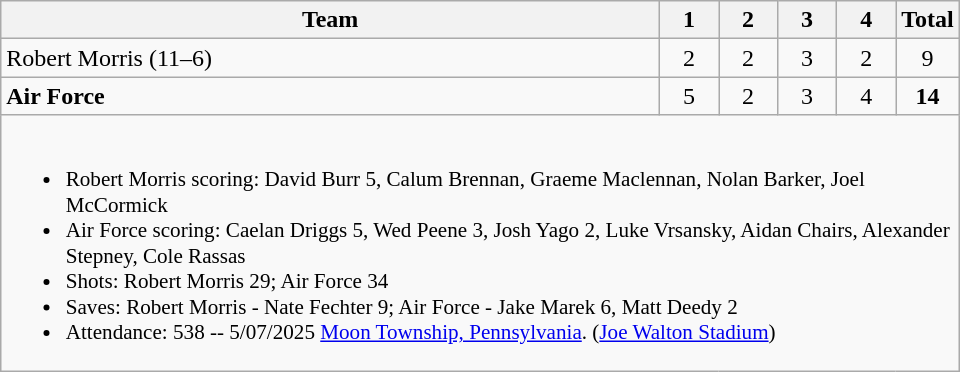<table class="wikitable" style="text-align:center; max-width:40em">
<tr>
<th>Team</th>
<th style="width:2em">1</th>
<th style="width:2em">2</th>
<th style="width:2em">3</th>
<th style="width:2em">4</th>
<th style="width:2em">Total</th>
</tr>
<tr>
<td style="text-align:left">Robert Morris (11–6)</td>
<td>2</td>
<td>2</td>
<td>3</td>
<td>2</td>
<td>9</td>
</tr>
<tr>
<td style="text-align:left"><strong>Air Force</strong></td>
<td>5</td>
<td>2</td>
<td>3</td>
<td>4</td>
<td><strong>14</strong></td>
</tr>
<tr>
<td colspan=6 style="text-align:left; font-size:88%;"><br><ul><li>Robert Morris scoring: David Burr 5, Calum Brennan, Graeme Maclennan, Nolan Barker, Joel McCormick</li><li>Air Force scoring: Caelan Driggs 5, Wed Peene 3, Josh Yago 2, Luke Vrsansky, Aidan Chairs, Alexander Stepney, Cole Rassas</li><li>Shots: Robert Morris 29; Air Force 34</li><li>Saves: Robert Morris - Nate Fechter 9; Air Force - Jake Marek 6, Matt Deedy 2</li><li>Attendance: 538 -- 5/07/2025 <a href='#'>Moon Township, Pennsylvania</a>. (<a href='#'>Joe Walton Stadium</a>)</li></ul></td>
</tr>
</table>
